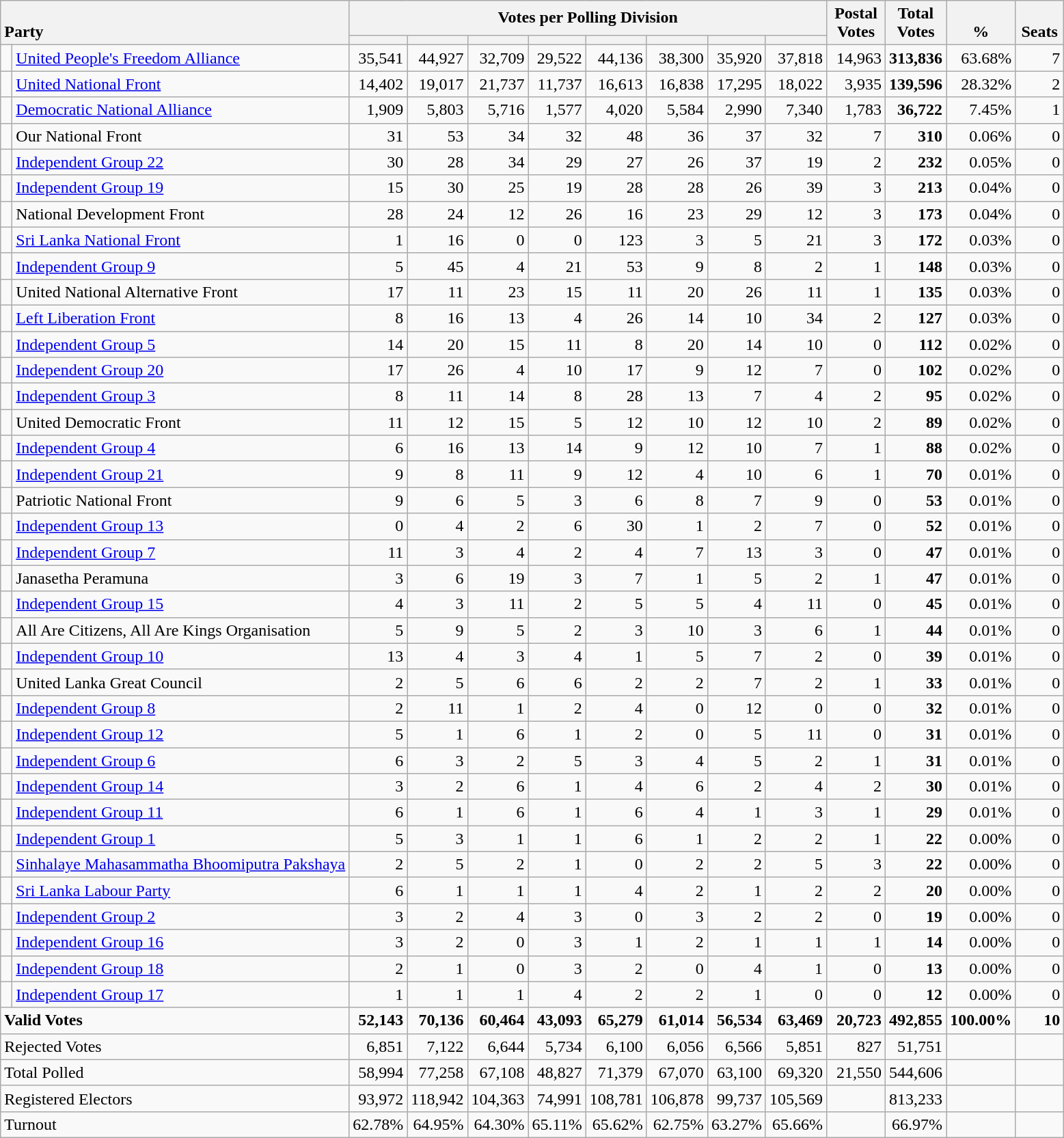<table class="wikitable" border="1" style="text-align:right;">
<tr>
<th style="text-align:left; vertical-align:bottom;" rowspan="2" colspan="2">Party</th>
<th colspan=8>Votes per Polling Division</th>
<th rowspan="2" style="vertical-align:bottom; text-align:center; width:50px;">Postal<br>Votes</th>
<th rowspan="2" style="vertical-align:bottom; text-align:center; width:50px;">Total Votes</th>
<th rowspan="2" style="vertical-align:bottom; text-align:center; width:50px;">%</th>
<th rowspan="2" style="vertical-align:bottom; text-align:center; width:40px;">Seats</th>
</tr>
<tr>
<th></th>
<th></th>
<th></th>
<th></th>
<th></th>
<th></th>
<th></th>
<th></th>
</tr>
<tr>
<td bgcolor=> </td>
<td align=left><a href='#'>United People's Freedom Alliance</a></td>
<td>35,541</td>
<td>44,927</td>
<td>32,709</td>
<td>29,522</td>
<td>44,136</td>
<td>38,300</td>
<td>35,920</td>
<td>37,818</td>
<td>14,963</td>
<td><strong>313,836</strong></td>
<td>63.68%</td>
<td>7</td>
</tr>
<tr>
<td bgcolor=> </td>
<td align=left><a href='#'>United National Front</a> </td>
<td>14,402</td>
<td>19,017</td>
<td>21,737</td>
<td>11,737</td>
<td>16,613</td>
<td>16,838</td>
<td>17,295</td>
<td>18,022</td>
<td>3,935</td>
<td><strong>139,596</strong></td>
<td>28.32%</td>
<td>2</td>
</tr>
<tr>
<td bgcolor=> </td>
<td align=left><a href='#'>Democratic National Alliance</a> </td>
<td>1,909</td>
<td>5,803</td>
<td>5,716</td>
<td>1,577</td>
<td>4,020</td>
<td>5,584</td>
<td>2,990</td>
<td>7,340</td>
<td>1,783</td>
<td><strong>36,722</strong></td>
<td>7.45%</td>
<td>1</td>
</tr>
<tr>
<td bgcolor=> </td>
<td align=left>Our National Front</td>
<td>31</td>
<td>53</td>
<td>34</td>
<td>32</td>
<td>48</td>
<td>36</td>
<td>37</td>
<td>32</td>
<td>7</td>
<td><strong>310</strong></td>
<td>0.06%</td>
<td>0</td>
</tr>
<tr>
<td bgcolor=> </td>
<td align=left><a href='#'>Independent Group 22</a></td>
<td>30</td>
<td>28</td>
<td>34</td>
<td>29</td>
<td>27</td>
<td>26</td>
<td>37</td>
<td>19</td>
<td>2</td>
<td><strong>232</strong></td>
<td>0.05%</td>
<td>0</td>
</tr>
<tr>
<td bgcolor=> </td>
<td align=left><a href='#'>Independent Group 19</a></td>
<td>15</td>
<td>30</td>
<td>25</td>
<td>19</td>
<td>28</td>
<td>28</td>
<td>26</td>
<td>39</td>
<td>3</td>
<td><strong>213</strong></td>
<td>0.04%</td>
<td>0</td>
</tr>
<tr>
<td bgcolor=> </td>
<td align=left>National Development Front</td>
<td>28</td>
<td>24</td>
<td>12</td>
<td>26</td>
<td>16</td>
<td>23</td>
<td>29</td>
<td>12</td>
<td>3</td>
<td><strong>173</strong></td>
<td>0.04%</td>
<td>0</td>
</tr>
<tr>
<td bgcolor=> </td>
<td align=left><a href='#'>Sri Lanka National Front</a></td>
<td>1</td>
<td>16</td>
<td>0</td>
<td>0</td>
<td>123</td>
<td>3</td>
<td>5</td>
<td>21</td>
<td>3</td>
<td><strong>172</strong></td>
<td>0.03%</td>
<td>0</td>
</tr>
<tr>
<td bgcolor=> </td>
<td align=left><a href='#'>Independent Group 9</a></td>
<td>5</td>
<td>45</td>
<td>4</td>
<td>21</td>
<td>53</td>
<td>9</td>
<td>8</td>
<td>2</td>
<td>1</td>
<td><strong>148</strong></td>
<td>0.03%</td>
<td>0</td>
</tr>
<tr>
<td bgcolor=> </td>
<td align=left>United National Alternative Front</td>
<td>17</td>
<td>11</td>
<td>23</td>
<td>15</td>
<td>11</td>
<td>20</td>
<td>26</td>
<td>11</td>
<td>1</td>
<td><strong>135</strong></td>
<td>0.03%</td>
<td>0</td>
</tr>
<tr>
<td bgcolor=> </td>
<td align=left><a href='#'>Left Liberation Front</a></td>
<td>8</td>
<td>16</td>
<td>13</td>
<td>4</td>
<td>26</td>
<td>14</td>
<td>10</td>
<td>34</td>
<td>2</td>
<td><strong>127</strong></td>
<td>0.03%</td>
<td>0</td>
</tr>
<tr>
<td bgcolor=> </td>
<td align=left><a href='#'>Independent Group 5</a></td>
<td>14</td>
<td>20</td>
<td>15</td>
<td>11</td>
<td>8</td>
<td>20</td>
<td>14</td>
<td>10</td>
<td>0</td>
<td><strong>112</strong></td>
<td>0.02%</td>
<td>0</td>
</tr>
<tr>
<td bgcolor=> </td>
<td align=left><a href='#'>Independent Group 20</a></td>
<td>17</td>
<td>26</td>
<td>4</td>
<td>10</td>
<td>17</td>
<td>9</td>
<td>12</td>
<td>7</td>
<td>0</td>
<td><strong>102</strong></td>
<td>0.02%</td>
<td>0</td>
</tr>
<tr>
<td bgcolor=> </td>
<td align=left><a href='#'>Independent Group 3</a></td>
<td>8</td>
<td>11</td>
<td>14</td>
<td>8</td>
<td>28</td>
<td>13</td>
<td>7</td>
<td>4</td>
<td>2</td>
<td><strong>95</strong></td>
<td>0.02%</td>
<td>0</td>
</tr>
<tr>
<td bgcolor=> </td>
<td align=left>United Democratic Front</td>
<td>11</td>
<td>12</td>
<td>15</td>
<td>5</td>
<td>12</td>
<td>10</td>
<td>12</td>
<td>10</td>
<td>2</td>
<td><strong>89</strong></td>
<td>0.02%</td>
<td>0</td>
</tr>
<tr>
<td bgcolor=> </td>
<td align=left><a href='#'>Independent Group 4</a></td>
<td>6</td>
<td>16</td>
<td>13</td>
<td>14</td>
<td>9</td>
<td>12</td>
<td>10</td>
<td>7</td>
<td>1</td>
<td><strong>88</strong></td>
<td>0.02%</td>
<td>0</td>
</tr>
<tr>
<td bgcolor=> </td>
<td align=left><a href='#'>Independent Group 21</a></td>
<td>9</td>
<td>8</td>
<td>11</td>
<td>9</td>
<td>12</td>
<td>4</td>
<td>10</td>
<td>6</td>
<td>1</td>
<td><strong>70</strong></td>
<td>0.01%</td>
<td>0</td>
</tr>
<tr>
<td bgcolor=> </td>
<td align=left>Patriotic National Front</td>
<td>9</td>
<td>6</td>
<td>5</td>
<td>3</td>
<td>6</td>
<td>8</td>
<td>7</td>
<td>9</td>
<td>0</td>
<td><strong>53</strong></td>
<td>0.01%</td>
<td>0</td>
</tr>
<tr>
<td bgcolor=> </td>
<td align=left><a href='#'>Independent Group 13</a></td>
<td>0</td>
<td>4</td>
<td>2</td>
<td>6</td>
<td>30</td>
<td>1</td>
<td>2</td>
<td>7</td>
<td>0</td>
<td><strong>52</strong></td>
<td>0.01%</td>
<td>0</td>
</tr>
<tr>
<td bgcolor=> </td>
<td align=left><a href='#'>Independent Group 7</a></td>
<td>11</td>
<td>3</td>
<td>4</td>
<td>2</td>
<td>4</td>
<td>7</td>
<td>13</td>
<td>3</td>
<td>0</td>
<td><strong>47</strong></td>
<td>0.01%</td>
<td>0</td>
</tr>
<tr>
<td bgcolor=> </td>
<td align=left>Janasetha Peramuna</td>
<td>3</td>
<td>6</td>
<td>19</td>
<td>3</td>
<td>7</td>
<td>1</td>
<td>5</td>
<td>2</td>
<td>1</td>
<td><strong>47</strong></td>
<td>0.01%</td>
<td>0</td>
</tr>
<tr>
<td bgcolor=> </td>
<td align=left><a href='#'>Independent Group 15</a></td>
<td>4</td>
<td>3</td>
<td>11</td>
<td>2</td>
<td>5</td>
<td>5</td>
<td>4</td>
<td>11</td>
<td>0</td>
<td><strong>45</strong></td>
<td>0.01%</td>
<td>0</td>
</tr>
<tr>
<td bgcolor=> </td>
<td align=left>All Are Citizens, All Are Kings Organisation</td>
<td>5</td>
<td>9</td>
<td>5</td>
<td>2</td>
<td>3</td>
<td>10</td>
<td>3</td>
<td>6</td>
<td>1</td>
<td><strong>44</strong></td>
<td>0.01%</td>
<td>0</td>
</tr>
<tr>
<td bgcolor=> </td>
<td align=left><a href='#'>Independent Group 10</a></td>
<td>13</td>
<td>4</td>
<td>3</td>
<td>4</td>
<td>1</td>
<td>5</td>
<td>7</td>
<td>2</td>
<td>0</td>
<td><strong>39</strong></td>
<td>0.01%</td>
<td>0</td>
</tr>
<tr>
<td bgcolor=> </td>
<td align=left>United Lanka Great Council</td>
<td>2</td>
<td>5</td>
<td>6</td>
<td>6</td>
<td>2</td>
<td>2</td>
<td>7</td>
<td>2</td>
<td>1</td>
<td><strong>33</strong></td>
<td>0.01%</td>
<td>0</td>
</tr>
<tr>
<td bgcolor=> </td>
<td align=left><a href='#'>Independent Group 8</a></td>
<td>2</td>
<td>11</td>
<td>1</td>
<td>2</td>
<td>4</td>
<td>0</td>
<td>12</td>
<td>0</td>
<td>0</td>
<td><strong>32</strong></td>
<td>0.01%</td>
<td>0</td>
</tr>
<tr>
<td bgcolor=> </td>
<td align=left><a href='#'>Independent Group 12</a></td>
<td>5</td>
<td>1</td>
<td>6</td>
<td>1</td>
<td>2</td>
<td>0</td>
<td>5</td>
<td>11</td>
<td>0</td>
<td><strong>31</strong></td>
<td>0.01%</td>
<td>0</td>
</tr>
<tr>
<td bgcolor=> </td>
<td align=left><a href='#'>Independent Group 6</a></td>
<td>6</td>
<td>3</td>
<td>2</td>
<td>5</td>
<td>3</td>
<td>4</td>
<td>5</td>
<td>2</td>
<td>1</td>
<td><strong>31</strong></td>
<td>0.01%</td>
<td>0</td>
</tr>
<tr>
<td bgcolor=> </td>
<td align=left><a href='#'>Independent Group 14</a></td>
<td>3</td>
<td>2</td>
<td>6</td>
<td>1</td>
<td>4</td>
<td>6</td>
<td>2</td>
<td>4</td>
<td>2</td>
<td><strong>30</strong></td>
<td>0.01%</td>
<td>0</td>
</tr>
<tr>
<td bgcolor=> </td>
<td align=left><a href='#'>Independent Group 11</a></td>
<td>6</td>
<td>1</td>
<td>6</td>
<td>1</td>
<td>6</td>
<td>4</td>
<td>1</td>
<td>3</td>
<td>1</td>
<td><strong>29</strong></td>
<td>0.01%</td>
<td>0</td>
</tr>
<tr>
<td bgcolor=> </td>
<td align=left><a href='#'>Independent Group 1</a></td>
<td>5</td>
<td>3</td>
<td>1</td>
<td>1</td>
<td>6</td>
<td>1</td>
<td>2</td>
<td>2</td>
<td>1</td>
<td><strong>22</strong></td>
<td>0.00%</td>
<td>0</td>
</tr>
<tr>
<td bgcolor=> </td>
<td align=left><a href='#'>Sinhalaye Mahasammatha Bhoomiputra Pakshaya</a></td>
<td>2</td>
<td>5</td>
<td>2</td>
<td>1</td>
<td>0</td>
<td>2</td>
<td>2</td>
<td>5</td>
<td>3</td>
<td><strong>22</strong></td>
<td>0.00%</td>
<td>0</td>
</tr>
<tr>
<td bgcolor=> </td>
<td align=left><a href='#'>Sri Lanka Labour Party</a></td>
<td>6</td>
<td>1</td>
<td>1</td>
<td>1</td>
<td>4</td>
<td>2</td>
<td>1</td>
<td>2</td>
<td>2</td>
<td><strong>20</strong></td>
<td>0.00%</td>
<td>0</td>
</tr>
<tr>
<td bgcolor=> </td>
<td align=left><a href='#'>Independent Group 2</a></td>
<td>3</td>
<td>2</td>
<td>4</td>
<td>3</td>
<td>0</td>
<td>3</td>
<td>2</td>
<td>2</td>
<td>0</td>
<td><strong>19</strong></td>
<td>0.00%</td>
<td>0</td>
</tr>
<tr>
<td bgcolor=> </td>
<td align=left><a href='#'>Independent Group 16</a></td>
<td>3</td>
<td>2</td>
<td>0</td>
<td>3</td>
<td>1</td>
<td>2</td>
<td>1</td>
<td>1</td>
<td>1</td>
<td><strong>14</strong></td>
<td>0.00%</td>
<td>0</td>
</tr>
<tr>
<td bgcolor=> </td>
<td align=left><a href='#'>Independent Group 18</a></td>
<td>2</td>
<td>1</td>
<td>0</td>
<td>3</td>
<td>2</td>
<td>0</td>
<td>4</td>
<td>1</td>
<td>0</td>
<td><strong>13</strong></td>
<td>0.00%</td>
<td>0</td>
</tr>
<tr>
<td bgcolor=> </td>
<td align=left><a href='#'>Independent Group 17</a></td>
<td>1</td>
<td>1</td>
<td>1</td>
<td>4</td>
<td>2</td>
<td>2</td>
<td>1</td>
<td>0</td>
<td>0</td>
<td><strong>12</strong></td>
<td>0.00%</td>
<td>0</td>
</tr>
<tr>
<td align=left colspan=2><strong>Valid Votes</strong></td>
<td><strong>52,143</strong></td>
<td><strong>70,136</strong></td>
<td><strong>60,464</strong></td>
<td><strong>43,093</strong></td>
<td><strong>65,279</strong></td>
<td><strong>61,014</strong></td>
<td><strong>56,534</strong></td>
<td><strong>63,469</strong></td>
<td><strong>20,723</strong></td>
<td><strong>492,855</strong></td>
<td><strong>100.00%</strong></td>
<td><strong>10</strong></td>
</tr>
<tr>
<td align=left colspan=2>Rejected Votes</td>
<td>6,851</td>
<td>7,122</td>
<td>6,644</td>
<td>5,734</td>
<td>6,100</td>
<td>6,056</td>
<td>6,566</td>
<td>5,851</td>
<td>827</td>
<td>51,751</td>
<td></td>
<td></td>
</tr>
<tr>
<td align=left colspan=2>Total Polled</td>
<td>58,994</td>
<td>77,258</td>
<td>67,108</td>
<td>48,827</td>
<td>71,379</td>
<td>67,070</td>
<td>63,100</td>
<td>69,320</td>
<td>21,550</td>
<td>544,606</td>
<td></td>
<td></td>
</tr>
<tr>
<td align=left colspan=2>Registered Electors</td>
<td>93,972</td>
<td>118,942</td>
<td>104,363</td>
<td>74,991</td>
<td>108,781</td>
<td>106,878</td>
<td>99,737</td>
<td>105,569</td>
<td></td>
<td>813,233</td>
<td></td>
<td></td>
</tr>
<tr>
<td align=left colspan=2>Turnout</td>
<td>62.78%</td>
<td>64.95%</td>
<td>64.30%</td>
<td>65.11%</td>
<td>65.62%</td>
<td>62.75%</td>
<td>63.27%</td>
<td>65.66%</td>
<td></td>
<td>66.97%</td>
<td></td>
<td></td>
</tr>
</table>
